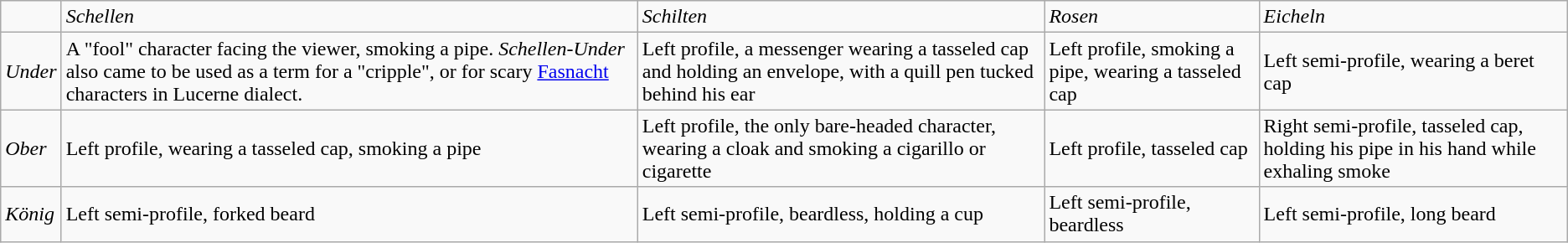<table class=wikitable>
<tr>
<td> </td>
<td><em>Schellen</em></td>
<td><em>Schilten</em></td>
<td><em>Rosen</em></td>
<td><em>Eicheln</em></td>
</tr>
<tr>
<td><em>Under</em></td>
<td>A "fool" character facing the viewer, smoking a pipe. <em>Schellen-Under</em> also came to be used as a term for a "cripple", or for scary <a href='#'>Fasnacht</a> characters in Lucerne dialect.</td>
<td>Left profile, a messenger wearing a tasseled cap and holding an envelope, with a quill pen tucked behind his ear</td>
<td>Left profile, smoking a pipe, wearing a tasseled cap</td>
<td>Left semi-profile, wearing a beret cap</td>
</tr>
<tr>
<td><em>Ober</em></td>
<td>Left profile, wearing a tasseled cap, smoking a pipe</td>
<td>Left profile, the only  bare-headed character, wearing a cloak and smoking a cigarillo or cigarette</td>
<td>Left profile, tasseled cap</td>
<td>Right semi-profile,  tasseled cap, holding his pipe in his hand while exhaling smoke</td>
</tr>
<tr>
<td><em>König</em></td>
<td>Left semi-profile, forked beard</td>
<td>Left semi-profile, beardless, holding a cup</td>
<td>Left semi-profile, beardless</td>
<td>Left semi-profile, long  beard</td>
</tr>
</table>
